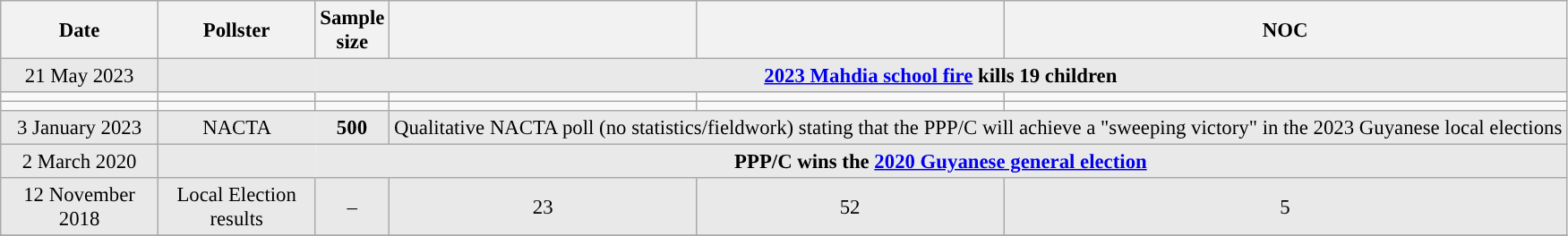<table class="wikitable sortable collapsible" style="text-align:center;font-size:95%;">
<tr>
<th style="width:110px;">Date</th>
<th style="width:110px;">Pollster</th>
<th data-sort-type="number">Sample<br>size</th>
<th class="unsortable" style="background:"><a href='#'></a></th>
<th class="unsortable" style="background:"><a href='#'></a></th>
<th class="unsortable">NOC</th>
</tr>
<tr style="background:#E9E9E9;">
<td>21 May 2023</td>
<td style="border-right-style:hidden;"></td>
<td colspan="4" style="font-weight:bold;"><a href='#'>2023 Mahdia school fire</a> kills 19 children</td>
</tr>
<tr>
<td></td>
<td></td>
<td></td>
<td></td>
<td></td>
<td></td>
</tr>
<tr>
<td></td>
<td></td>
<td></td>
<td></td>
<td></td>
<td></td>
</tr>
<tr style="background:#E9E9E9;">
<td>3 January 2023</td>
<td style="border-right-style:hidden;">NACTA</td>
<td style="font-weight:bold;">500</td>
<td colspan="3">Qualitative NACTA poll (no statistics/fieldwork) stating that the PPP/C will achieve a "sweeping victory" in the 2023 Guyanese local elections</td>
</tr>
<tr style="background:#E9E9E9;">
<td>2 March 2020</td>
<td style="border-right-style:hidden;"></td>
<td colspan="4" style="font-weight:bold;">PPP/C wins the <a href='#'>2020 Guyanese general election</a></td>
</tr>
<tr style="background:#E9E9E9;">
<td data-sort-value="2019-12-02">12 November 2018</td>
<td>Local Election results</td>
<td>–</td>
<td>23</td>
<td>52</td>
<td>5</td>
</tr>
<tr style="background:#E9E9E9;">
</tr>
</table>
